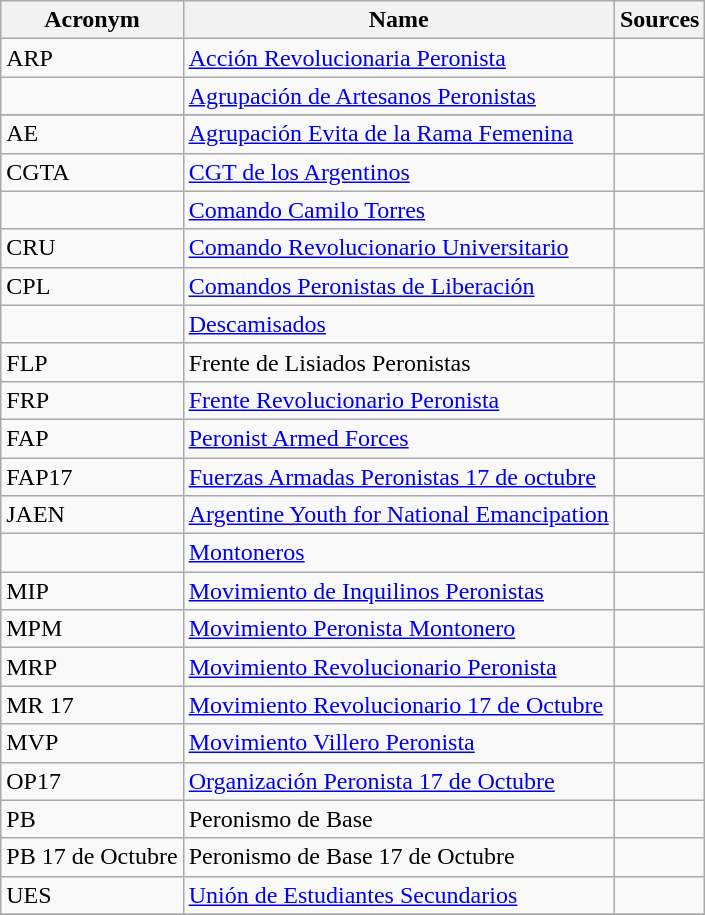<table class="wikitable sortable">
<tr>
<th>Acronym</th>
<th>Name</th>
<th>Sources</th>
</tr>
<tr --->
<td>ARP</td>
<td><a href='#'>Acción Revolucionaria Peronista</a></td>
<td></td>
</tr>
<tr --->
<td></td>
<td><a href='#'>Agrupación de Artesanos Peronistas</a></td>
<td></td>
</tr>
<tr --->
</tr>
<tr>
<td>AE</td>
<td><a href='#'>Agrupación Evita de la Rama Femenina</a></td>
<td></td>
</tr>
<tr --->
<td>CGTA</td>
<td><a href='#'>CGT de los Argentinos</a></td>
<td></td>
</tr>
<tr --->
<td></td>
<td><a href='#'>Comando Camilo Torres</a></td>
<td></td>
</tr>
<tr --->
<td>CRU</td>
<td><a href='#'>Comando Revolucionario Universitario</a></td>
<td></td>
</tr>
<tr --->
<td>CPL</td>
<td><a href='#'>Comandos Peronistas de Liberación</a></td>
<td></td>
</tr>
<tr --->
<td></td>
<td><a href='#'>Descamisados</a></td>
<td></td>
</tr>
<tr --->
<td>FLP</td>
<td>Frente de Lisiados Peronistas</td>
<td></td>
</tr>
<tr --->
<td>FRP</td>
<td><a href='#'>Frente Revolucionario Peronista</a></td>
<td></td>
</tr>
<tr --->
<td>FAP</td>
<td><a href='#'>Peronist Armed Forces</a></td>
<td></td>
</tr>
<tr --->
<td>FAP17</td>
<td><a href='#'>Fuerzas Armadas Peronistas 17 de octubre</a></td>
<td></td>
</tr>
<tr --->
<td>JAEN</td>
<td><a href='#'>Argentine Youth for National Emancipation</a></td>
<td></td>
</tr>
<tr --->
<td></td>
<td><a href='#'>Montoneros</a></td>
<td></td>
</tr>
<tr --->
<td>MIP</td>
<td><a href='#'>Movimiento de Inquilinos Peronistas</a></td>
<td></td>
</tr>
<tr --->
<td>MPM</td>
<td><a href='#'>Movimiento Peronista Montonero</a></td>
<td></td>
</tr>
<tr --->
<td>MRP</td>
<td><a href='#'>Movimiento Revolucionario Peronista</a></td>
<td></td>
</tr>
<tr --->
<td>MR 17</td>
<td><a href='#'>Movimiento Revolucionario 17 de Octubre</a></td>
<td></td>
</tr>
<tr --->
<td>MVP</td>
<td><a href='#'>Movimiento Villero Peronista</a></td>
<td></td>
</tr>
<tr --->
<td>OP17</td>
<td><a href='#'>Organización Peronista 17 de Octubre</a></td>
<td></td>
</tr>
<tr --->
<td>PB</td>
<td>Peronismo de Base</td>
<td></td>
</tr>
<tr --->
<td>PB 17 de Octubre</td>
<td>Peronismo de Base 17 de Octubre</td>
<td></td>
</tr>
<tr --->
<td>UES</td>
<td><a href='#'>Unión de Estudiantes Secundarios</a></td>
<td></td>
</tr>
<tr --->
</tr>
</table>
